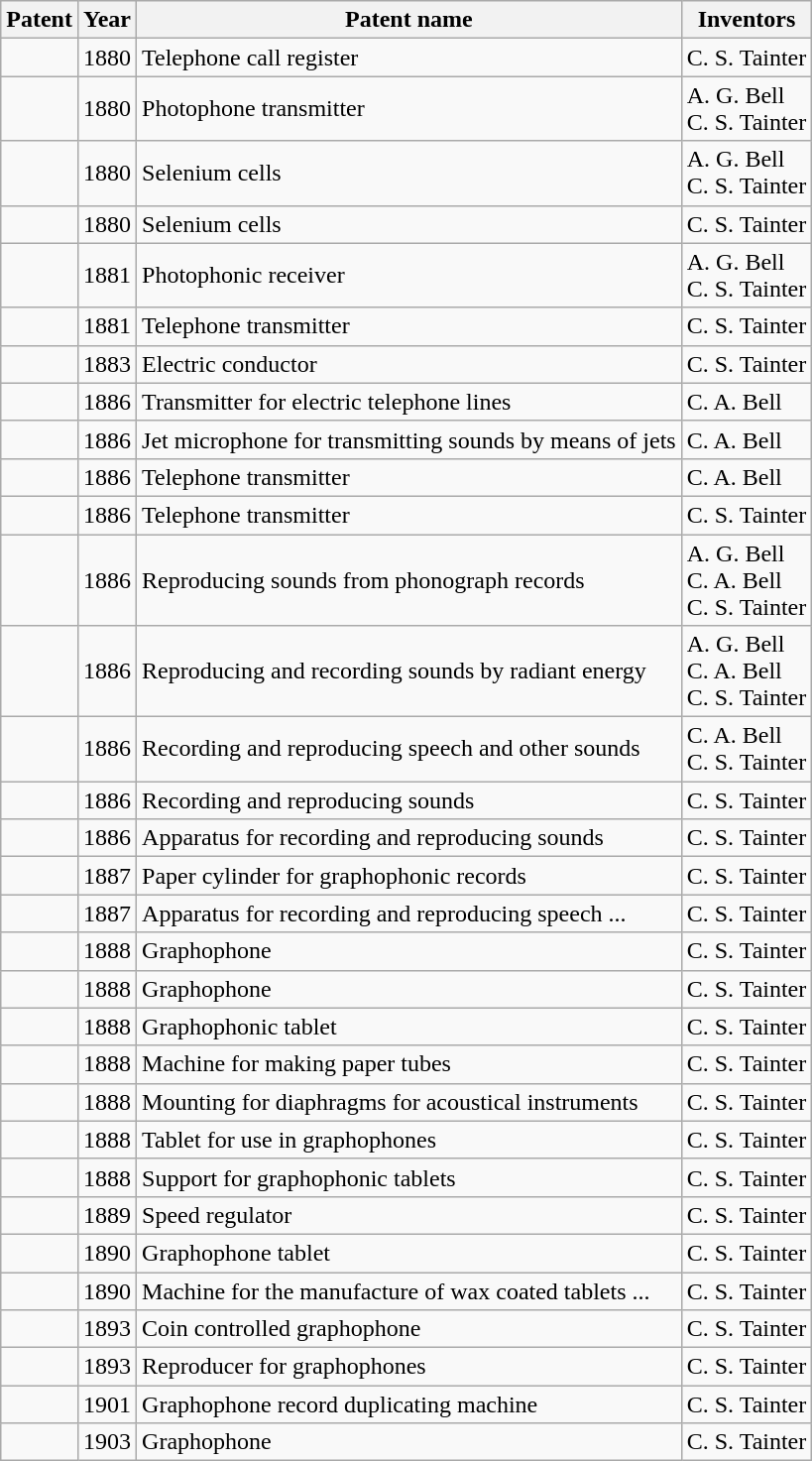<table class="wikitable sortable">
<tr>
<th>Patent</th>
<th>Year</th>
<th>Patent name</th>
<th>Inventors</th>
</tr>
<tr>
<td></td>
<td>1880</td>
<td>Telephone call register</td>
<td>C. S. Tainter</td>
</tr>
<tr>
<td></td>
<td>1880</td>
<td>Photophone transmitter</td>
<td>A. G. Bell<br>C. S. Tainter</td>
</tr>
<tr>
<td></td>
<td>1880</td>
<td>Selenium cells</td>
<td>A. G. Bell<br>C. S. Tainter</td>
</tr>
<tr>
<td></td>
<td>1880</td>
<td>Selenium cells</td>
<td>C. S. Tainter</td>
</tr>
<tr>
<td></td>
<td>1881</td>
<td>Photophonic receiver</td>
<td>A. G. Bell<br>C. S. Tainter</td>
</tr>
<tr>
<td></td>
<td>1881</td>
<td>Telephone transmitter</td>
<td>C. S. Tainter</td>
</tr>
<tr>
<td></td>
<td>1883</td>
<td>Electric conductor</td>
<td>C. S. Tainter</td>
</tr>
<tr>
<td></td>
<td>1886</td>
<td>Transmitter for electric telephone lines</td>
<td>C. A. Bell</td>
</tr>
<tr>
<td></td>
<td>1886</td>
<td>Jet microphone for transmitting sounds by means of jets</td>
<td>C. A. Bell</td>
</tr>
<tr>
<td></td>
<td>1886</td>
<td>Telephone transmitter</td>
<td>C. A. Bell</td>
</tr>
<tr>
<td></td>
<td>1886</td>
<td>Telephone transmitter</td>
<td>C. S. Tainter</td>
</tr>
<tr>
<td></td>
<td>1886</td>
<td>Reproducing sounds from phonograph records</td>
<td>A. G. Bell<br>C. A. Bell<br>C. S. Tainter</td>
</tr>
<tr>
<td></td>
<td>1886</td>
<td>Reproducing and recording sounds by radiant energy</td>
<td>A. G. Bell<br>C. A. Bell<br>C. S. Tainter</td>
</tr>
<tr>
<td></td>
<td>1886</td>
<td>Recording and reproducing speech and other sounds</td>
<td>C. A. Bell<br>C. S. Tainter</td>
</tr>
<tr>
<td></td>
<td>1886</td>
<td>Recording and reproducing sounds</td>
<td>C. S. Tainter</td>
</tr>
<tr>
<td></td>
<td>1886</td>
<td>Apparatus for recording and reproducing sounds</td>
<td>C. S. Tainter</td>
</tr>
<tr>
<td></td>
<td>1887</td>
<td>Paper cylinder for graphophonic records</td>
<td>C. S. Tainter</td>
</tr>
<tr>
<td></td>
<td>1887</td>
<td>Apparatus for recording and reproducing speech ...</td>
<td>C. S. Tainter</td>
</tr>
<tr>
<td></td>
<td>1888</td>
<td>Graphophone</td>
<td>C. S. Tainter</td>
</tr>
<tr>
<td></td>
<td>1888</td>
<td>Graphophone</td>
<td>C. S. Tainter</td>
</tr>
<tr>
<td></td>
<td>1888</td>
<td>Graphophonic tablet</td>
<td>C. S. Tainter</td>
</tr>
<tr>
<td></td>
<td>1888</td>
<td>Machine for making paper tubes</td>
<td>C. S. Tainter</td>
</tr>
<tr>
<td></td>
<td>1888</td>
<td>Mounting for diaphragms for acoustical instruments</td>
<td>C. S. Tainter</td>
</tr>
<tr>
<td></td>
<td>1888</td>
<td>Tablet for use in graphophones</td>
<td>C. S. Tainter</td>
</tr>
<tr>
<td></td>
<td>1888</td>
<td>Support for graphophonic tablets</td>
<td>C. S. Tainter</td>
</tr>
<tr>
<td></td>
<td>1889</td>
<td>Speed regulator</td>
<td>C. S. Tainter</td>
</tr>
<tr>
<td></td>
<td>1890</td>
<td>Graphophone tablet</td>
<td>C. S. Tainter</td>
</tr>
<tr>
<td></td>
<td>1890</td>
<td>Machine for the manufacture of wax coated tablets ...</td>
<td>C. S. Tainter</td>
</tr>
<tr>
<td></td>
<td>1893</td>
<td>Coin controlled graphophone</td>
<td>C. S. Tainter</td>
</tr>
<tr>
<td></td>
<td>1893</td>
<td>Reproducer for graphophones</td>
<td>C. S. Tainter</td>
</tr>
<tr>
<td></td>
<td>1901</td>
<td>Graphophone record duplicating machine</td>
<td>C. S. Tainter</td>
</tr>
<tr>
<td></td>
<td>1903</td>
<td>Graphophone</td>
<td>C. S. Tainter</td>
</tr>
</table>
